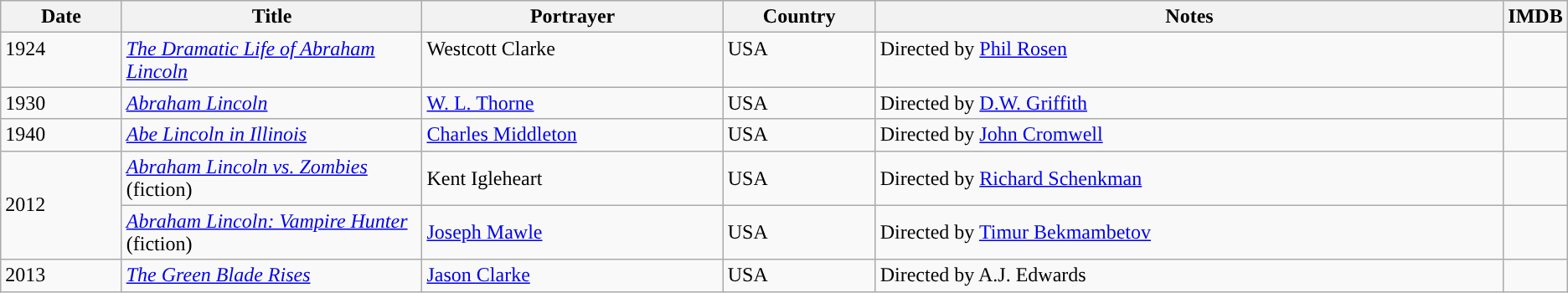<table class="wikitable sortable">
<tr>
<th width="8%">Date</th>
<th width="20%">Title</th>
<th width="20%">Portrayer</th>
<th width="10%">Country</th>
<th width="53%">Notes</th>
<th width="5%">IMDB</th>
</tr>
<tr valign="top">
<td>1924</td>
<td><em><a href='#'>The Dramatic Life of Abraham Lincoln</a></em></td>
<td>Westcott Clarke</td>
<td>USA</td>
<td>Directed by <a href='#'>Phil Rosen</a></td>
<td></td>
</tr>
<tr>
<td>1930</td>
<td><em><a href='#'>Abraham Lincoln</a></em></td>
<td><a href='#'>W. L. Thorne</a></td>
<td>USA</td>
<td>Directed by <a href='#'>D.W. Griffith</a></td>
<td></td>
</tr>
<tr>
<td>1940</td>
<td><em><a href='#'>Abe Lincoln in Illinois</a></em></td>
<td><a href='#'>Charles Middleton</a></td>
<td>USA</td>
<td>Directed by <a href='#'>John Cromwell</a></td>
<td></td>
</tr>
<tr>
<td rowspan=2>2012</td>
<td><em><a href='#'>Abraham Lincoln vs. Zombies</a></em> (fiction)</td>
<td>Kent Igleheart</td>
<td>USA</td>
<td>Directed by <a href='#'>Richard Schenkman</a></td>
<td></td>
</tr>
<tr>
<td><em><a href='#'>Abraham Lincoln: Vampire Hunter</a></em> (fiction)</td>
<td><a href='#'>Joseph Mawle</a></td>
<td>USA</td>
<td>Directed by <a href='#'>Timur Bekmambetov</a></td>
<td></td>
</tr>
<tr>
<td>2013</td>
<td><em><a href='#'>The Green Blade Rises</a></em></td>
<td><a href='#'>Jason Clarke</a></td>
<td>USA</td>
<td>Directed by A.J. Edwards</td>
<td></td>
</tr>
</table>
